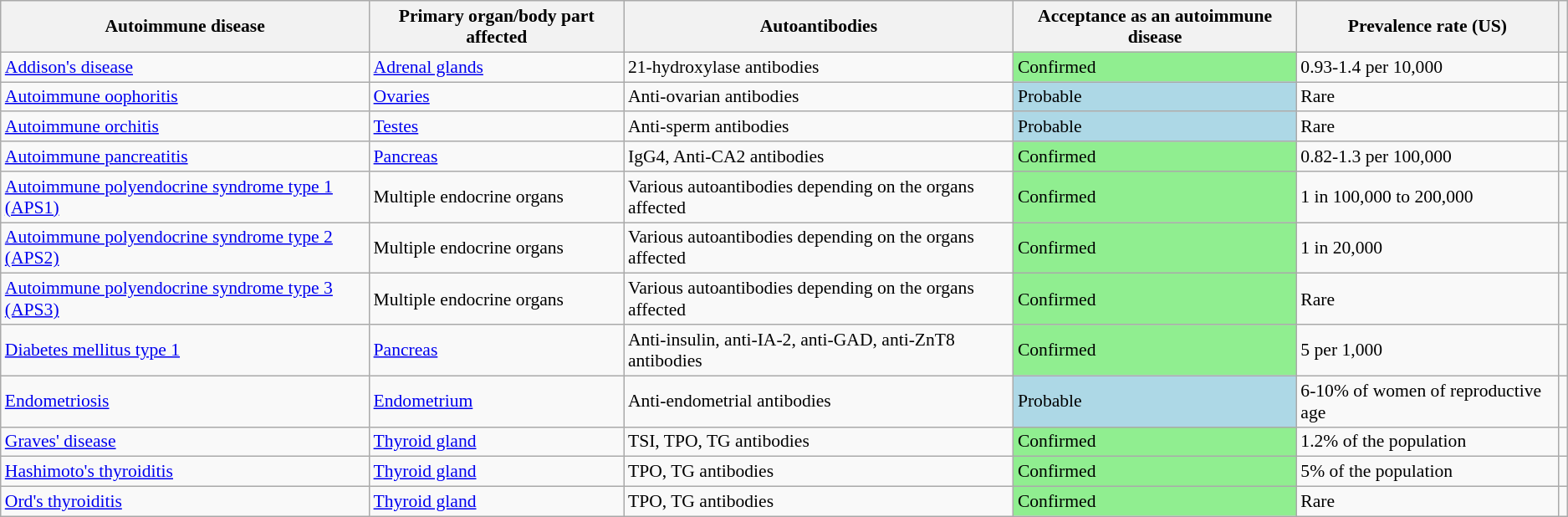<table class="wikitable sortable" style="font-size: 90%;">
<tr>
<th scope="col">Autoimmune disease</th>
<th scope="col">Primary organ/body part affected</th>
<th scope="col">Autoantibodies</th>
<th scope="col">Acceptance as an autoimmune disease</th>
<th scope="col">Prevalence rate (US)</th>
<th scope="col"></th>
</tr>
<tr>
<td><a href='#'>Addison's disease</a></td>
<td><a href='#'>Adrenal glands</a></td>
<td>21-hydroxylase antibodies</td>
<td bgcolor="lightgreen">Confirmed</td>
<td>0.93-1.4 per 10,000</td>
<td></td>
</tr>
<tr>
<td><a href='#'>Autoimmune oophoritis</a></td>
<td><a href='#'>Ovaries</a></td>
<td>Anti-ovarian antibodies</td>
<td bgcolor="lightblue">Probable</td>
<td>Rare</td>
<td></td>
</tr>
<tr>
<td><a href='#'>Autoimmune orchitis</a></td>
<td><a href='#'>Testes</a></td>
<td>Anti-sperm antibodies</td>
<td bgcolor="lightblue">Probable</td>
<td>Rare</td>
<td></td>
</tr>
<tr>
<td><a href='#'>Autoimmune pancreatitis</a></td>
<td><a href='#'>Pancreas</a></td>
<td>IgG4, Anti-CA2 antibodies</td>
<td bgcolor="lightgreen">Confirmed</td>
<td>0.82-1.3 per 100,000</td>
<td></td>
</tr>
<tr>
<td><a href='#'>Autoimmune polyendocrine syndrome type 1 (APS1)</a></td>
<td>Multiple endocrine organs</td>
<td>Various autoantibodies depending on the organs affected</td>
<td bgcolor="lightgreen">Confirmed</td>
<td>1 in 100,000 to 200,000</td>
<td></td>
</tr>
<tr>
<td><a href='#'>Autoimmune polyendocrine syndrome type 2 (APS2)</a></td>
<td>Multiple endocrine organs</td>
<td>Various autoantibodies depending on the organs affected</td>
<td bgcolor="lightgreen">Confirmed</td>
<td>1 in 20,000</td>
<td></td>
</tr>
<tr>
<td><a href='#'>Autoimmune polyendocrine syndrome type 3 (APS3)</a></td>
<td>Multiple endocrine organs</td>
<td>Various autoantibodies depending on the organs affected</td>
<td bgcolor="lightgreen">Confirmed</td>
<td>Rare</td>
<td></td>
</tr>
<tr>
<td><a href='#'>Diabetes mellitus type 1</a></td>
<td><a href='#'>Pancreas</a></td>
<td>Anti-insulin, anti-IA-2, anti-GAD, anti-ZnT8 antibodies</td>
<td bgcolor="lightgreen">Confirmed</td>
<td>5 per 1,000</td>
<td></td>
</tr>
<tr>
<td><a href='#'>Endometriosis</a></td>
<td><a href='#'>Endometrium</a></td>
<td>Anti-endometrial antibodies</td>
<td bgcolor="lightblue">Probable</td>
<td>6-10% of women of reproductive age</td>
<td></td>
</tr>
<tr>
<td><a href='#'>Graves' disease</a></td>
<td><a href='#'>Thyroid gland</a></td>
<td>TSI, TPO, TG antibodies</td>
<td bgcolor="lightgreen">Confirmed</td>
<td>1.2% of the population</td>
<td></td>
</tr>
<tr>
<td><a href='#'>Hashimoto's thyroiditis</a></td>
<td><a href='#'>Thyroid gland</a></td>
<td>TPO, TG antibodies</td>
<td bgcolor="lightgreen">Confirmed</td>
<td>5% of the population</td>
<td></td>
</tr>
<tr>
<td><a href='#'>Ord's thyroiditis</a></td>
<td><a href='#'>Thyroid gland</a></td>
<td>TPO, TG antibodies</td>
<td bgcolor="lightgreen">Confirmed</td>
<td>Rare</td>
<td></td>
</tr>
</table>
